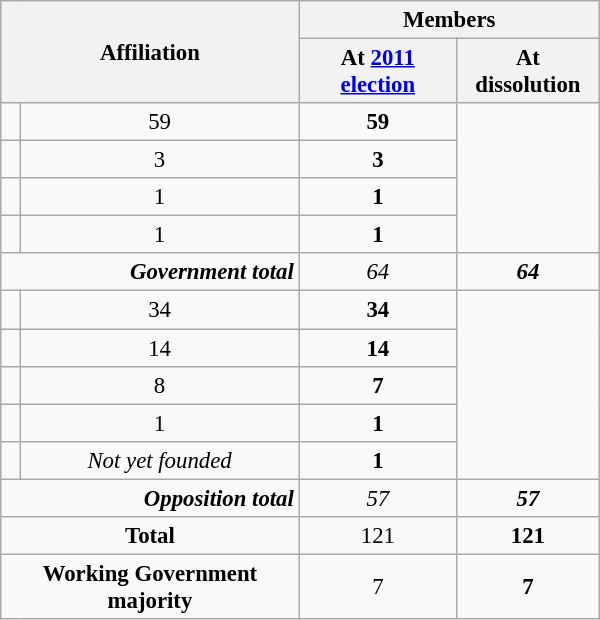<table class="wikitable" border="1" style="font-size:95%; width:300pt; text-align:center">
<tr>
<th colspan="2" rowspan="2" style="text-align:center;vertical-align:middle; ">Affiliation</th>
<th colspan="2" style="vertical-align:top;">Members</th>
</tr>
<tr>
<th>At <a href='#'>2011 election</a></th>
<th>At dissolution</th>
</tr>
<tr>
<td></td>
<td>59</td>
<td><strong>59</strong></td>
</tr>
<tr>
<td></td>
<td>3</td>
<td><strong>3</strong></td>
</tr>
<tr>
<td></td>
<td>1</td>
<td><strong>1</strong></td>
</tr>
<tr>
<td></td>
<td>1</td>
<td><strong>1</strong></td>
</tr>
<tr>
<td colspan="2" rowspan="1" style="text-align:right; "><strong><em>Government total</em></strong></td>
<td><em>64</em></td>
<td><strong><em>64</em></strong></td>
</tr>
<tr>
<td></td>
<td>34</td>
<td><strong>34</strong></td>
</tr>
<tr>
<td></td>
<td>14</td>
<td><strong>14</strong></td>
</tr>
<tr>
<td></td>
<td>8</td>
<td><strong>7</strong></td>
</tr>
<tr>
<td></td>
<td>1</td>
<td><strong>1</strong></td>
</tr>
<tr>
<td></td>
<td><em>Not yet founded</em></td>
<td><strong>1</strong></td>
</tr>
<tr>
<td colspan="2" rowspan="1" style="text-align:right; "><strong><em>Opposition total</em></strong></td>
<td><em>57</em></td>
<td><strong><em>57</em></strong></td>
</tr>
<tr>
<td colspan="2" rowspan="1"><strong>Total</strong><br></td>
<td>121</td>
<td><strong>121</strong></td>
</tr>
<tr>
<td colspan="2" rowspan="1"><strong>Working Government majority</strong></td>
<td>7</td>
<td><strong>7</strong></td>
</tr>
</table>
